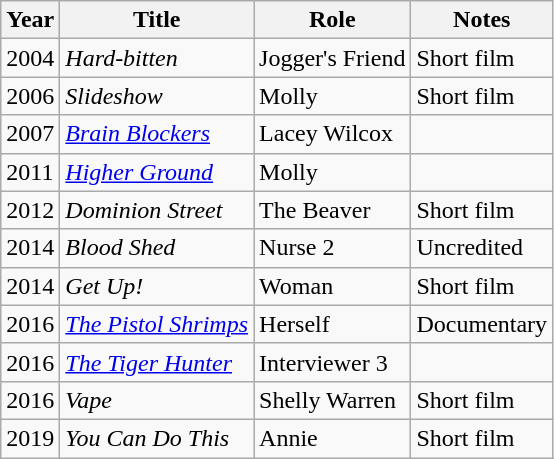<table class="wikitable sortable">
<tr>
<th>Year</th>
<th>Title</th>
<th>Role</th>
<th>Notes</th>
</tr>
<tr>
<td>2004</td>
<td><em>Hard-bitten</em></td>
<td>Jogger's Friend</td>
<td>Short film</td>
</tr>
<tr>
<td>2006</td>
<td><em>Slideshow</em></td>
<td>Molly</td>
<td>Short film</td>
</tr>
<tr>
<td>2007</td>
<td><em><a href='#'>Brain Blockers</a></em></td>
<td>Lacey Wilcox</td>
<td></td>
</tr>
<tr>
<td>2011</td>
<td><em><a href='#'>Higher Ground</a></em></td>
<td>Molly</td>
<td></td>
</tr>
<tr>
<td>2012</td>
<td><em>Dominion Street</em></td>
<td>The Beaver</td>
<td>Short film</td>
</tr>
<tr>
<td>2014</td>
<td><em>Blood Shed</em></td>
<td>Nurse 2</td>
<td>Uncredited</td>
</tr>
<tr>
<td>2014</td>
<td><em>Get Up!</em></td>
<td>Woman</td>
<td>Short film</td>
</tr>
<tr>
<td>2016</td>
<td><em><a href='#'>The Pistol Shrimps</a></em></td>
<td>Herself</td>
<td>Documentary</td>
</tr>
<tr>
<td>2016</td>
<td><em><a href='#'>The Tiger Hunter</a></em></td>
<td>Interviewer 3</td>
<td></td>
</tr>
<tr>
<td>2016</td>
<td><em>Vape</em></td>
<td>Shelly Warren</td>
<td>Short film</td>
</tr>
<tr>
<td>2019</td>
<td><em>You Can Do This</em></td>
<td>Annie</td>
<td>Short film</td>
</tr>
</table>
